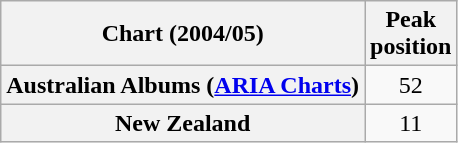<table class="wikitable sortable plainrowheaders" style="text-align:center">
<tr>
<th scope="col">Chart (2004/05)</th>
<th scope="col">Peak<br>position</th>
</tr>
<tr>
<th scope="row">Australian Albums (<a href='#'>ARIA Charts</a>)</th>
<td>52</td>
</tr>
<tr>
<th scope="row">New Zealand</th>
<td>11</td>
</tr>
</table>
